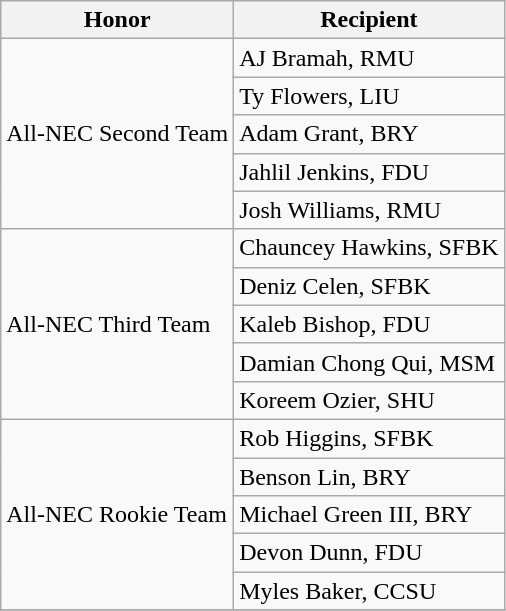<table class="wikitable" border="1">
<tr>
<th>Honor</th>
<th>Recipient</th>
</tr>
<tr>
<td rowspan="5" valign="middle">All-NEC Second Team</td>
<td>AJ Bramah, RMU</td>
</tr>
<tr>
<td>Ty Flowers, LIU</td>
</tr>
<tr>
<td>Adam Grant, BRY</td>
</tr>
<tr>
<td>Jahlil Jenkins, FDU</td>
</tr>
<tr>
<td>Josh Williams, RMU</td>
</tr>
<tr>
<td rowspan="5" valign="middle">All-NEC Third Team</td>
<td>Chauncey Hawkins, SFBK</td>
</tr>
<tr>
<td>Deniz Celen, SFBK</td>
</tr>
<tr>
<td>Kaleb Bishop, FDU</td>
</tr>
<tr>
<td>Damian Chong Qui, MSM</td>
</tr>
<tr>
<td>Koreem Ozier, SHU</td>
</tr>
<tr>
<td rowspan="5" valign="middle">All-NEC Rookie Team</td>
<td>Rob Higgins, SFBK</td>
</tr>
<tr>
<td>Benson Lin, BRY</td>
</tr>
<tr>
<td>Michael Green III, BRY</td>
</tr>
<tr>
<td>Devon Dunn, FDU</td>
</tr>
<tr>
<td>Myles Baker, CCSU</td>
</tr>
<tr>
</tr>
</table>
